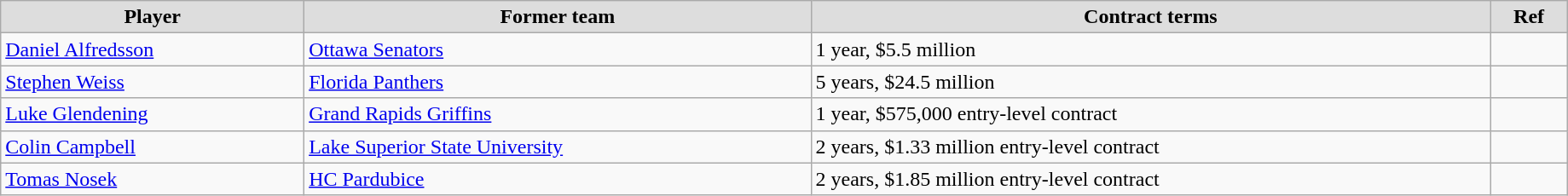<table class="wikitable" style="width:97%;">
<tr style="text-align:center; background:#ddd;">
<td><strong>Player</strong></td>
<td><strong>Former team</strong></td>
<td><strong>Contract terms</strong></td>
<td><strong>Ref</strong></td>
</tr>
<tr>
<td><a href='#'>Daniel Alfredsson</a></td>
<td><a href='#'>Ottawa Senators</a></td>
<td>1 year, $5.5 million</td>
<td></td>
</tr>
<tr>
<td><a href='#'>Stephen Weiss</a></td>
<td><a href='#'>Florida Panthers</a></td>
<td>5 years, $24.5 million</td>
<td></td>
</tr>
<tr>
<td><a href='#'>Luke Glendening</a></td>
<td><a href='#'>Grand Rapids Griffins</a></td>
<td>1 year, $575,000 entry-level contract</td>
<td></td>
</tr>
<tr>
<td><a href='#'>Colin Campbell</a></td>
<td><a href='#'>Lake Superior State University</a></td>
<td>2 years, $1.33 million entry-level contract</td>
<td></td>
</tr>
<tr>
<td><a href='#'>Tomas Nosek</a></td>
<td><a href='#'>HC Pardubice</a></td>
<td>2 years, $1.85 million entry-level contract</td>
<td></td>
</tr>
</table>
